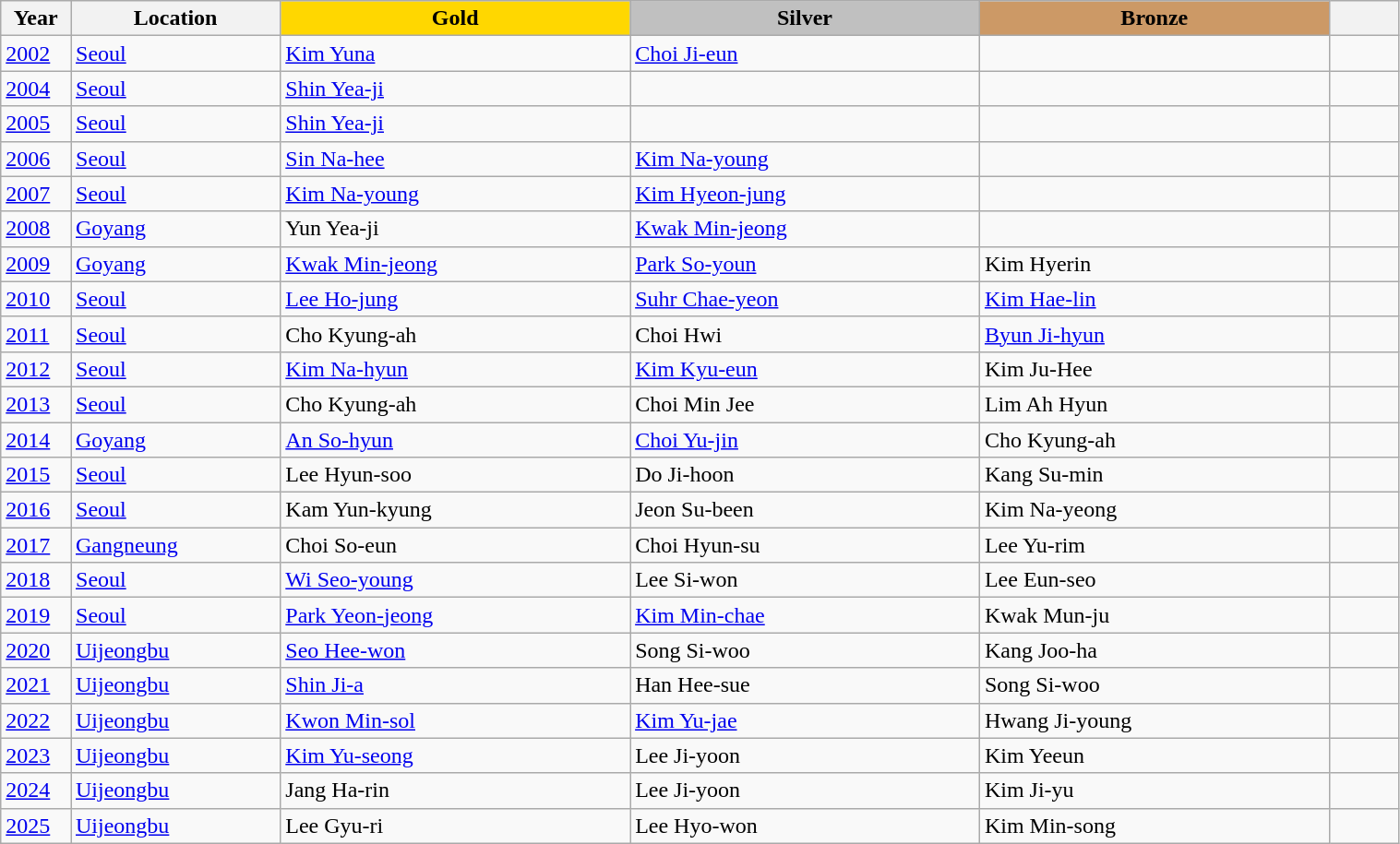<table class="wikitable unsortable" style="text-align:left; width:80%">
<tr>
<th scope="col" style="text-align:center; width:5%">Year</th>
<th scope="col" style="text-align:center; width:15%">Location</th>
<th scope="col" style="text-align:center; width:25%; background:gold">Gold</th>
<th scope="col" style="text-align:center; width:25%; background:silver">Silver</th>
<th scope="col" style="text-align:center; width:25%; background:#c96">Bronze</th>
<th scope="col" style="text-align:center; width:5%"></th>
</tr>
<tr>
<td><a href='#'>2002</a></td>
<td><a href='#'>Seoul</a></td>
<td><a href='#'>Kim Yuna</a></td>
<td><a href='#'>Choi Ji-eun</a></td>
<td></td>
<td></td>
</tr>
<tr>
<td><a href='#'>2004</a></td>
<td><a href='#'>Seoul</a></td>
<td><a href='#'>Shin Yea-ji</a></td>
<td></td>
<td></td>
<td></td>
</tr>
<tr>
<td><a href='#'>2005</a></td>
<td><a href='#'>Seoul</a></td>
<td><a href='#'>Shin Yea-ji</a></td>
<td></td>
<td></td>
<td></td>
</tr>
<tr>
<td><a href='#'>2006</a></td>
<td><a href='#'>Seoul</a></td>
<td><a href='#'>Sin Na-hee</a></td>
<td><a href='#'>Kim Na-young</a></td>
<td></td>
<td></td>
</tr>
<tr>
<td><a href='#'>2007</a></td>
<td><a href='#'>Seoul</a></td>
<td><a href='#'>Kim Na-young</a></td>
<td><a href='#'>Kim Hyeon-jung</a></td>
<td></td>
<td></td>
</tr>
<tr>
<td><a href='#'>2008</a></td>
<td><a href='#'>Goyang</a></td>
<td>Yun Yea-ji</td>
<td><a href='#'>Kwak Min-jeong</a></td>
<td></td>
<td></td>
</tr>
<tr>
<td><a href='#'>2009</a></td>
<td><a href='#'>Goyang</a></td>
<td><a href='#'>Kwak Min-jeong</a></td>
<td><a href='#'>Park So-youn</a></td>
<td>Kim Hyerin</td>
<td></td>
</tr>
<tr>
<td><a href='#'>2010</a></td>
<td><a href='#'>Seoul</a></td>
<td><a href='#'>Lee Ho-jung</a></td>
<td><a href='#'>Suhr Chae-yeon</a></td>
<td><a href='#'>Kim Hae-lin</a></td>
<td></td>
</tr>
<tr>
<td><a href='#'>2011</a></td>
<td><a href='#'>Seoul</a></td>
<td>Cho Kyung-ah</td>
<td>Choi Hwi</td>
<td><a href='#'>Byun Ji-hyun</a></td>
<td></td>
</tr>
<tr>
<td><a href='#'>2012</a></td>
<td><a href='#'>Seoul</a></td>
<td><a href='#'>Kim Na-hyun</a></td>
<td><a href='#'>Kim Kyu-eun</a></td>
<td>Kim Ju-Hee</td>
<td></td>
</tr>
<tr>
<td><a href='#'>2013</a></td>
<td><a href='#'>Seoul</a></td>
<td>Cho Kyung-ah</td>
<td>Choi Min Jee</td>
<td>Lim Ah Hyun</td>
<td></td>
</tr>
<tr>
<td><a href='#'>2014</a></td>
<td><a href='#'>Goyang</a></td>
<td><a href='#'>An So-hyun</a></td>
<td><a href='#'>Choi Yu-jin</a></td>
<td>Cho Kyung-ah</td>
<td></td>
</tr>
<tr>
<td><a href='#'>2015</a></td>
<td><a href='#'>Seoul</a></td>
<td>Lee Hyun-soo</td>
<td>Do Ji-hoon</td>
<td>Kang Su-min</td>
<td></td>
</tr>
<tr>
<td><a href='#'>2016</a></td>
<td><a href='#'>Seoul</a></td>
<td>Kam Yun-kyung</td>
<td>Jeon Su-been</td>
<td>Kim Na-yeong</td>
<td></td>
</tr>
<tr>
<td><a href='#'>2017</a></td>
<td><a href='#'>Gangneung</a></td>
<td>Choi So-eun</td>
<td>Choi Hyun-su</td>
<td>Lee Yu-rim</td>
<td></td>
</tr>
<tr>
<td><a href='#'>2018</a></td>
<td><a href='#'>Seoul</a></td>
<td><a href='#'>Wi Seo-young</a></td>
<td>Lee Si-won</td>
<td>Lee Eun-seo</td>
<td></td>
</tr>
<tr>
<td><a href='#'>2019</a></td>
<td><a href='#'>Seoul</a></td>
<td><a href='#'>Park Yeon-jeong</a></td>
<td><a href='#'>Kim Min-chae</a></td>
<td>Kwak Mun-ju</td>
<td></td>
</tr>
<tr>
<td><a href='#'>2020</a></td>
<td><a href='#'>Uijeongbu</a></td>
<td><a href='#'>Seo Hee-won</a></td>
<td>Song Si-woo</td>
<td>Kang Joo-ha</td>
<td></td>
</tr>
<tr>
<td><a href='#'>2021</a></td>
<td><a href='#'>Uijeongbu</a></td>
<td><a href='#'>Shin Ji-a</a></td>
<td>Han Hee-sue</td>
<td>Song Si-woo</td>
<td></td>
</tr>
<tr>
<td><a href='#'>2022</a></td>
<td><a href='#'>Uijeongbu</a></td>
<td><a href='#'>Kwon Min-sol</a></td>
<td><a href='#'>Kim Yu-jae</a></td>
<td>Hwang Ji-young</td>
<td></td>
</tr>
<tr>
<td><a href='#'>2023</a></td>
<td><a href='#'>Uijeongbu</a></td>
<td><a href='#'>Kim Yu-seong</a></td>
<td>Lee Ji-yoon</td>
<td>Kim Yeeun</td>
<td></td>
</tr>
<tr>
<td><a href='#'>2024</a></td>
<td><a href='#'>Uijeongbu</a></td>
<td>Jang Ha-rin</td>
<td>Lee Ji-yoon</td>
<td>Kim Ji-yu</td>
<td></td>
</tr>
<tr>
<td><a href='#'>2025</a></td>
<td><a href='#'>Uijeongbu</a></td>
<td>Lee Gyu-ri</td>
<td>Lee Hyo-won</td>
<td>Kim Min-song</td>
<td></td>
</tr>
</table>
